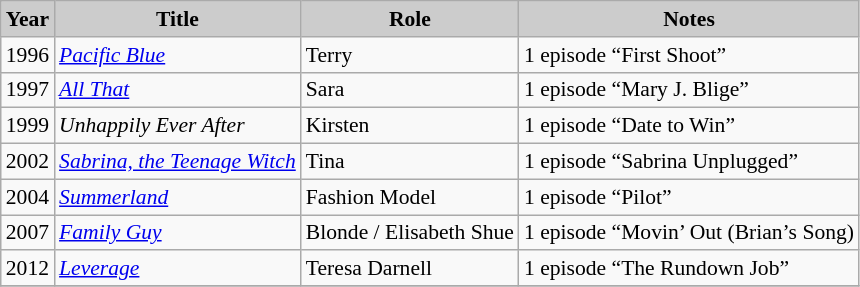<table class="wikitable" style="font-size:90%;">
<tr>
<th style="background: #CCCCCC;">Year</th>
<th style="background: #CCCCCC;">Title</th>
<th style="background: #CCCCCC;">Role</th>
<th style="background: #CCCCCC;">Notes</th>
</tr>
<tr>
<td>1996</td>
<td><em><a href='#'>Pacific Blue</a></em></td>
<td>Terry</td>
<td>1 episode “First Shoot”</td>
</tr>
<tr>
<td>1997</td>
<td><em><a href='#'>All That</a></em></td>
<td>Sara</td>
<td>1 episode “Mary J. Blige”</td>
</tr>
<tr>
<td>1999</td>
<td><em>Unhappily Ever After</em></td>
<td>Kirsten</td>
<td>1 episode “Date to Win”</td>
</tr>
<tr>
<td>2002</td>
<td><em><a href='#'>Sabrina, the Teenage Witch</a></em></td>
<td>Tina</td>
<td>1 episode “Sabrina Unplugged”</td>
</tr>
<tr>
<td>2004</td>
<td><em><a href='#'>Summerland</a></em></td>
<td>Fashion Model</td>
<td>1 episode “Pilot”</td>
</tr>
<tr>
<td>2007</td>
<td><em><a href='#'>Family Guy</a></em></td>
<td>Blonde / Elisabeth Shue</td>
<td>1 episode “Movin’ Out (Brian’s Song)</td>
</tr>
<tr>
<td>2012</td>
<td><em><a href='#'>Leverage</a></em></td>
<td>Teresa Darnell</td>
<td>1 episode “The Rundown Job”</td>
</tr>
<tr>
</tr>
</table>
